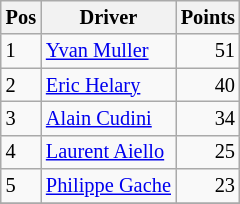<table class="wikitable" style="font-size: 85%;">
<tr>
<th>Pos</th>
<th>Driver</th>
<th>Points</th>
</tr>
<tr>
<td>1</td>
<td> <a href='#'>Yvan Muller</a></td>
<td align="right">51</td>
</tr>
<tr>
<td>2</td>
<td> <a href='#'>Eric Helary</a></td>
<td align="right">40</td>
</tr>
<tr>
<td>3</td>
<td> <a href='#'>Alain Cudini</a></td>
<td align="right">34</td>
</tr>
<tr>
<td>4</td>
<td> <a href='#'>Laurent Aiello</a></td>
<td align="right">25</td>
</tr>
<tr>
<td>5</td>
<td> <a href='#'>Philippe Gache</a></td>
<td align="right">23</td>
</tr>
<tr>
</tr>
</table>
